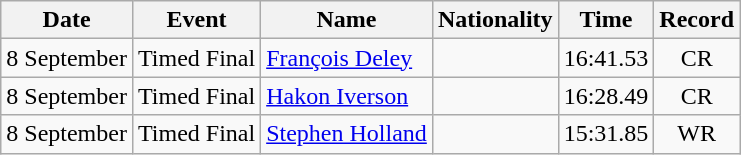<table class=wikitable style=text-align:center>
<tr>
<th>Date</th>
<th>Event</th>
<th>Name</th>
<th>Nationality</th>
<th>Time</th>
<th>Record</th>
</tr>
<tr>
<td>8 September</td>
<td>Timed Final</td>
<td align=left><a href='#'>François Deley</a></td>
<td align=left></td>
<td>16:41.53</td>
<td>CR</td>
</tr>
<tr>
<td>8 September</td>
<td>Timed Final</td>
<td align=left><a href='#'>Hakon Iverson</a></td>
<td align=left></td>
<td>16:28.49</td>
<td>CR</td>
</tr>
<tr>
<td>8 September</td>
<td>Timed Final</td>
<td align=left><a href='#'>Stephen Holland</a></td>
<td align=left></td>
<td>15:31.85</td>
<td>WR</td>
</tr>
</table>
